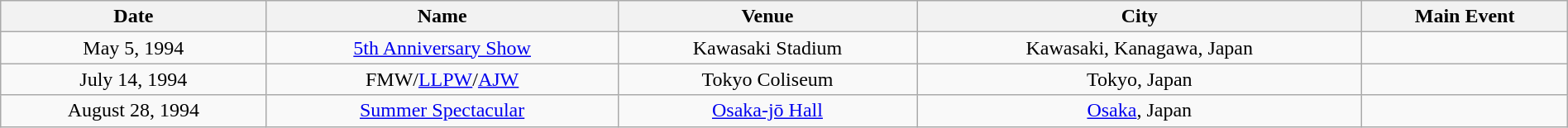<table class="wikitable" width="100%">
<tr>
<th>Date</th>
<th>Name</th>
<th>Venue</th>
<th>City</th>
<th>Main Event</th>
</tr>
<tr align=center>
<td>May 5, 1994</td>
<td><a href='#'>5th Anniversary Show</a></td>
<td>Kawasaki Stadium</td>
<td>Kawasaki, Kanagawa, Japan</td>
<td></td>
</tr>
<tr align=center>
<td>July 14, 1994</td>
<td>FMW/<a href='#'>LLPW</a>/<a href='#'>AJW</a></td>
<td>Tokyo Coliseum</td>
<td>Tokyo, Japan</td>
<td></td>
</tr>
<tr align=center>
<td>August 28, 1994</td>
<td><a href='#'>Summer Spectacular</a></td>
<td><a href='#'>Osaka-jō Hall</a></td>
<td><a href='#'>Osaka</a>, Japan</td>
<td></td>
</tr>
</table>
